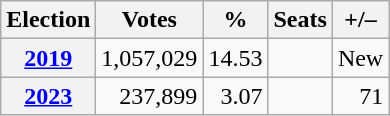<table class="wikitable" style="text-align: right;">
<tr>
<th>Election</th>
<th>Votes</th>
<th>%</th>
<th>Seats</th>
<th>+/–</th>
</tr>
<tr>
<th><a href='#'>2019</a></th>
<td>1,057,029</td>
<td>14.53</td>
<td></td>
<td>New</td>
</tr>
<tr>
<th><a href='#'>2023</a></th>
<td>237,899</td>
<td>3.07</td>
<td></td>
<td> 71</td>
</tr>
</table>
